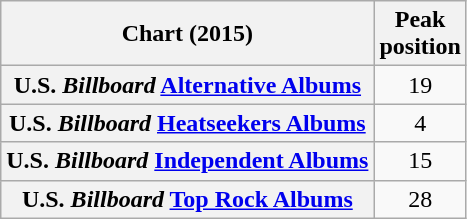<table class="wikitable sortable plainrowheaders" style="text-align:center">
<tr>
<th>Chart (2015)</th>
<th>Peak<br> position</th>
</tr>
<tr>
<th scope="row">U.S. <em>Billboard</em> <a href='#'>Alternative Albums</a></th>
<td>19</td>
</tr>
<tr>
<th scope="row">U.S. <em>Billboard</em> <a href='#'>Heatseekers Albums</a></th>
<td>4</td>
</tr>
<tr>
<th scope="row">U.S. <em>Billboard</em> <a href='#'>Independent Albums</a></th>
<td>15</td>
</tr>
<tr>
<th scope="row">U.S. <em>Billboard</em> <a href='#'>Top Rock Albums</a></th>
<td>28</td>
</tr>
</table>
